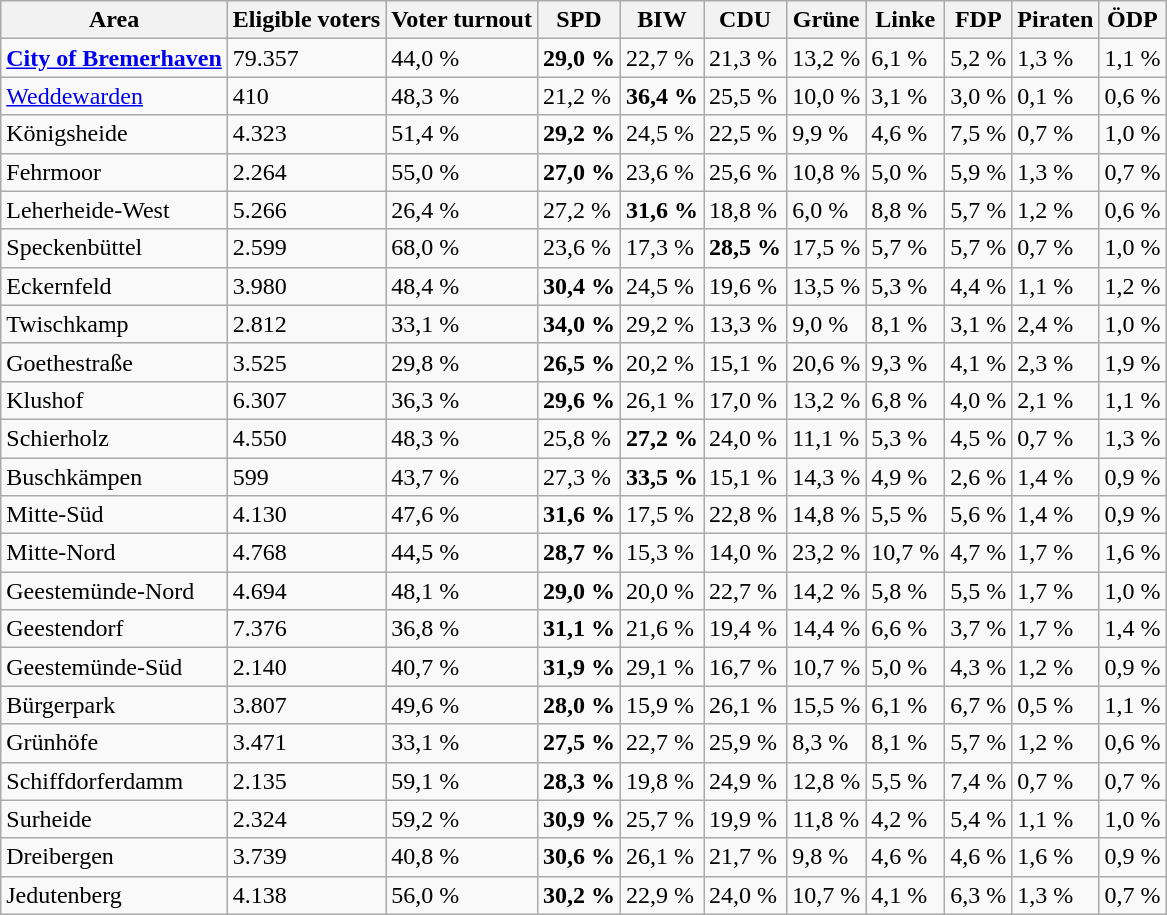<table class="wikitable sortable">
<tr>
<th>Area</th>
<th>Eligible voters</th>
<th>Voter turnout</th>
<th>SPD</th>
<th>BIW</th>
<th>CDU</th>
<th>Grüne</th>
<th>Linke</th>
<th>FDP</th>
<th>Piraten</th>
<th>ÖDP</th>
</tr>
<tr>
<td><strong><a href='#'>City of Bremerhaven</a></strong></td>
<td>79.357</td>
<td>44,0 %</td>
<td><strong>29,0 %</strong></td>
<td>22,7 %</td>
<td>21,3 %</td>
<td>13,2 %</td>
<td>6,1 %</td>
<td>5,2 %</td>
<td>1,3 %</td>
<td>1,1 %</td>
</tr>
<tr>
<td><a href='#'>Weddewarden</a></td>
<td>410</td>
<td>48,3 %</td>
<td>21,2 %</td>
<td><strong>36,4 %</strong></td>
<td>25,5 %</td>
<td>10,0 %</td>
<td>3,1 %</td>
<td>3,0 %</td>
<td>0,1 %</td>
<td>0,6 %</td>
</tr>
<tr>
<td>Königsheide</td>
<td>4.323</td>
<td>51,4 %</td>
<td><strong>29,2 %</strong></td>
<td>24,5 %</td>
<td>22,5 %</td>
<td>9,9 %</td>
<td>4,6 %</td>
<td>7,5 %</td>
<td>0,7 %</td>
<td>1,0 %</td>
</tr>
<tr>
<td>Fehrmoor</td>
<td>2.264</td>
<td>55,0 %</td>
<td><strong>27,0 %</strong></td>
<td>23,6 %</td>
<td>25,6 %</td>
<td>10,8 %</td>
<td>5,0 %</td>
<td>5,9 %</td>
<td>1,3 %</td>
<td>0,7 %</td>
</tr>
<tr>
<td>Leherheide-West</td>
<td>5.266</td>
<td>26,4 %</td>
<td>27,2 %</td>
<td><strong>31,6 %</strong></td>
<td>18,8 %</td>
<td>6,0 %</td>
<td>8,8 %</td>
<td>5,7 %</td>
<td>1,2 %</td>
<td>0,6 %</td>
</tr>
<tr>
<td>Speckenbüttel</td>
<td>2.599</td>
<td>68,0 %</td>
<td>23,6 %</td>
<td>17,3 %</td>
<td><strong>28,5 %</strong></td>
<td>17,5 %</td>
<td>5,7 %</td>
<td>5,7 %</td>
<td>0,7 %</td>
<td>1,0 %</td>
</tr>
<tr>
<td>Eckernfeld</td>
<td>3.980</td>
<td>48,4 %</td>
<td><strong>30,4 %</strong></td>
<td>24,5 %</td>
<td>19,6 %</td>
<td>13,5 %</td>
<td>5,3 %</td>
<td>4,4 %</td>
<td>1,1 %</td>
<td>1,2 %</td>
</tr>
<tr>
<td>Twischkamp</td>
<td>2.812</td>
<td>33,1 %</td>
<td><strong>34,0 %</strong></td>
<td>29,2 %</td>
<td>13,3 %</td>
<td>9,0 %</td>
<td>8,1 %</td>
<td>3,1 %</td>
<td>2,4 %</td>
<td>1,0 %</td>
</tr>
<tr>
<td>Goethestraße</td>
<td>3.525</td>
<td>29,8 %</td>
<td><strong>26,5 %</strong></td>
<td>20,2 %</td>
<td>15,1 %</td>
<td>20,6 %</td>
<td>9,3 %</td>
<td>4,1 %</td>
<td>2,3 %</td>
<td>1,9 %</td>
</tr>
<tr>
<td>Klushof</td>
<td>6.307</td>
<td>36,3 %</td>
<td><strong>29,6 %</strong></td>
<td>26,1 %</td>
<td>17,0 %</td>
<td>13,2 %</td>
<td>6,8 %</td>
<td>4,0 %</td>
<td>2,1 %</td>
<td>1,1 %</td>
</tr>
<tr>
<td>Schierholz</td>
<td>4.550</td>
<td>48,3 %</td>
<td>25,8 %</td>
<td><strong>27,2 %</strong></td>
<td>24,0 %</td>
<td>11,1 %</td>
<td>5,3 %</td>
<td>4,5 %</td>
<td>0,7 %</td>
<td>1,3 %</td>
</tr>
<tr>
<td>Buschkämpen</td>
<td>599</td>
<td>43,7 %</td>
<td>27,3 %</td>
<td><strong>33,5 %</strong></td>
<td>15,1 %</td>
<td>14,3 %</td>
<td>4,9 %</td>
<td>2,6 %</td>
<td>1,4 %</td>
<td>0,9 %</td>
</tr>
<tr>
<td>Mitte-Süd</td>
<td>4.130</td>
<td>47,6 %</td>
<td><strong>31,6 %</strong></td>
<td>17,5 %</td>
<td>22,8 %</td>
<td>14,8 %</td>
<td>5,5 %</td>
<td>5,6 %</td>
<td>1,4 %</td>
<td>0,9 %</td>
</tr>
<tr>
<td>Mitte-Nord</td>
<td>4.768</td>
<td>44,5 %</td>
<td><strong>28,7 %</strong></td>
<td>15,3 %</td>
<td>14,0 %</td>
<td>23,2 %</td>
<td>10,7 %</td>
<td>4,7 %</td>
<td>1,7 %</td>
<td>1,6 %</td>
</tr>
<tr>
<td>Geestemünde-Nord</td>
<td>4.694</td>
<td>48,1 %</td>
<td><strong>29,0 %</strong></td>
<td>20,0 %</td>
<td>22,7 %</td>
<td>14,2 %</td>
<td>5,8 %</td>
<td>5,5 %</td>
<td>1,7 %</td>
<td>1,0 %</td>
</tr>
<tr>
<td>Geestendorf</td>
<td>7.376</td>
<td>36,8 %</td>
<td><strong>31,1 %</strong></td>
<td>21,6 %</td>
<td>19,4 %</td>
<td>14,4 %</td>
<td>6,6 %</td>
<td>3,7 %</td>
<td>1,7 %</td>
<td>1,4 %</td>
</tr>
<tr>
<td>Geestemünde-Süd</td>
<td>2.140</td>
<td>40,7 %</td>
<td><strong>31,9 %</strong></td>
<td>29,1 %</td>
<td>16,7 %</td>
<td>10,7 %</td>
<td>5,0 %</td>
<td>4,3 %</td>
<td>1,2 %</td>
<td>0,9 %</td>
</tr>
<tr>
<td>Bürgerpark</td>
<td>3.807</td>
<td>49,6 %</td>
<td><strong>28,0 %</strong></td>
<td>15,9 %</td>
<td>26,1 %</td>
<td>15,5 %</td>
<td>6,1 %</td>
<td>6,7 %</td>
<td>0,5 %</td>
<td>1,1 %</td>
</tr>
<tr>
<td>Grünhöfe</td>
<td>3.471</td>
<td>33,1 %</td>
<td><strong>27,5 %</strong></td>
<td>22,7 %</td>
<td>25,9 %</td>
<td>8,3 %</td>
<td>8,1 %</td>
<td>5,7 %</td>
<td>1,2 %</td>
<td>0,6 %</td>
</tr>
<tr>
<td>Schiffdorferdamm</td>
<td>2.135</td>
<td>59,1 %</td>
<td><strong>28,3 %</strong></td>
<td>19,8 %</td>
<td>24,9 %</td>
<td>12,8 %</td>
<td>5,5 %</td>
<td>7,4 %</td>
<td>0,7 %</td>
<td>0,7 %</td>
</tr>
<tr>
<td>Surheide</td>
<td>2.324</td>
<td>59,2 %</td>
<td><strong>30,9 %</strong></td>
<td>25,7 %</td>
<td>19,9 %</td>
<td>11,8 %</td>
<td>4,2 %</td>
<td>5,4 %</td>
<td>1,1 %</td>
<td>1,0 %</td>
</tr>
<tr>
<td>Dreibergen</td>
<td>3.739</td>
<td>40,8 %</td>
<td><strong>30,6 %</strong></td>
<td>26,1 %</td>
<td>21,7 %</td>
<td>9,8 %</td>
<td>4,6 %</td>
<td>4,6 %</td>
<td>1,6 %</td>
<td>0,9 %</td>
</tr>
<tr>
<td>Jedutenberg</td>
<td>4.138</td>
<td>56,0 %</td>
<td><strong>30,2 %</strong></td>
<td>22,9 %</td>
<td>24,0 %</td>
<td>10,7 %</td>
<td>4,1 %</td>
<td>6,3 %</td>
<td>1,3 %</td>
<td>0,7 %</td>
</tr>
</table>
